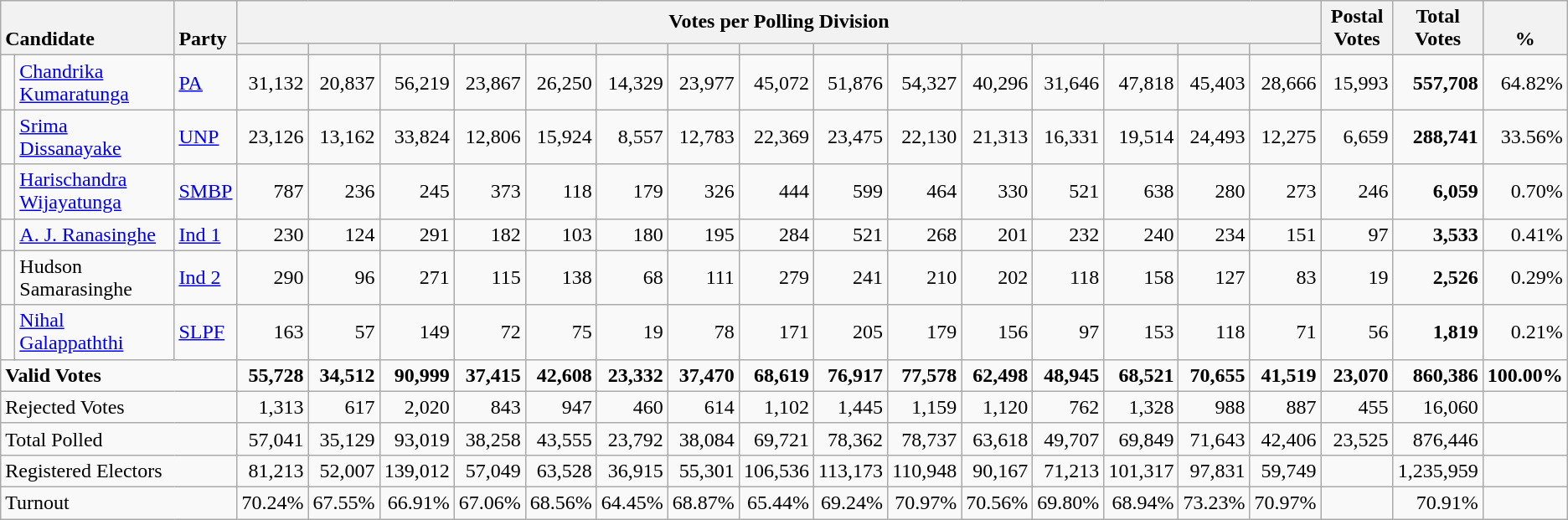<table class="wikitable" style="text-align:right;">
<tr>
<th style="text-align:left; vertical-align:bottom;" rowspan="2" colspan="2">Candidate</th>
<th rowspan="2" style="vertical-align:bottom; text-align:left; width:40px;">Party</th>
<th colspan=15>Votes per Polling Division</th>
<th rowspan="2" style="vertical-align:bottom; text-align:center; width:50px;">Postal<br>Votes</th>
<th rowspan="2" style="vertical-align:bottom; text-align:center; width:50px;">Total Votes</th>
<th rowspan="2" style="vertical-align:bottom; text-align:center; width:50px;">%</th>
</tr>
<tr>
<th></th>
<th></th>
<th></th>
<th></th>
<th></th>
<th></th>
<th></th>
<th></th>
<th></th>
<th></th>
<th></th>
<th></th>
<th></th>
<th></th>
<th></th>
</tr>
<tr>
<td bgcolor=> </td>
<td align=left><a href='#'>Chandrika Kumaratunga</a></td>
<td align=left><a href='#'>PA</a></td>
<td>31,132</td>
<td>20,837</td>
<td>56,219</td>
<td>23,867</td>
<td>26,250</td>
<td>14,329</td>
<td>23,977</td>
<td>45,072</td>
<td>51,876</td>
<td>54,327</td>
<td>40,296</td>
<td>31,646</td>
<td>47,818</td>
<td>45,403</td>
<td>28,666</td>
<td>15,993</td>
<td><strong>557,708</strong></td>
<td>64.82%</td>
</tr>
<tr>
<td bgcolor=> </td>
<td align=left><a href='#'>Srima Dissanayake</a></td>
<td align=left><a href='#'>UNP</a></td>
<td>23,126</td>
<td>13,162</td>
<td>33,824</td>
<td>12,806</td>
<td>15,924</td>
<td>8,557</td>
<td>12,783</td>
<td>22,369</td>
<td>23,475</td>
<td>22,130</td>
<td>21,313</td>
<td>16,331</td>
<td>19,514</td>
<td>24,493</td>
<td>12,275</td>
<td>6,659</td>
<td><strong>288,741</strong></td>
<td>33.56%</td>
</tr>
<tr>
<td bgcolor=> </td>
<td align=left><a href='#'>Harischandra Wijayatunga</a></td>
<td align=left><a href='#'>SMBP</a></td>
<td>787</td>
<td>236</td>
<td>245</td>
<td>373</td>
<td>118</td>
<td>179</td>
<td>326</td>
<td>444</td>
<td>599</td>
<td>464</td>
<td>330</td>
<td>521</td>
<td>638</td>
<td>280</td>
<td>273</td>
<td>246</td>
<td><strong>6,059</strong></td>
<td>0.70%</td>
</tr>
<tr>
<td bgcolor=> </td>
<td align=left><a href='#'>A. J. Ranasinghe</a></td>
<td align=left><a href='#'>Ind 1</a></td>
<td>230</td>
<td>124</td>
<td>291</td>
<td>182</td>
<td>103</td>
<td>180</td>
<td>195</td>
<td>284</td>
<td>521</td>
<td>268</td>
<td>201</td>
<td>232</td>
<td>240</td>
<td>234</td>
<td>151</td>
<td>97</td>
<td><strong>3,533</strong></td>
<td>0.41%</td>
</tr>
<tr>
<td bgcolor=> </td>
<td align=left>Hudson Samarasinghe</td>
<td align=left><a href='#'>Ind 2</a></td>
<td>290</td>
<td>96</td>
<td>271</td>
<td>115</td>
<td>138</td>
<td>68</td>
<td>111</td>
<td>279</td>
<td>241</td>
<td>210</td>
<td>202</td>
<td>118</td>
<td>158</td>
<td>127</td>
<td>83</td>
<td>19</td>
<td><strong>2,526</strong></td>
<td>0.29%</td>
</tr>
<tr>
<td bgcolor=> </td>
<td align=left><a href='#'>Nihal Galappaththi</a></td>
<td align=left><a href='#'>SLPF</a></td>
<td>163</td>
<td>57</td>
<td>149</td>
<td>72</td>
<td>75</td>
<td>19</td>
<td>78</td>
<td>171</td>
<td>205</td>
<td>179</td>
<td>156</td>
<td>97</td>
<td>153</td>
<td>118</td>
<td>71</td>
<td>56</td>
<td><strong>1,819</strong></td>
<td>0.21%</td>
</tr>
<tr style="font-weight:bold">
<td style="text-align:left;" colspan="3">Valid Votes</td>
<td>55,728</td>
<td>34,512</td>
<td>90,999</td>
<td>37,415</td>
<td>42,608</td>
<td>23,332</td>
<td>37,470</td>
<td>68,619</td>
<td>76,917</td>
<td>77,578</td>
<td>62,498</td>
<td>48,945</td>
<td>68,521</td>
<td>70,655</td>
<td>41,519</td>
<td>23,070</td>
<td>860,386</td>
<td>100.00%</td>
</tr>
<tr>
<td style="text-align:left;" colspan="3">Rejected Votes</td>
<td>1,313</td>
<td>617</td>
<td>2,020</td>
<td>843</td>
<td>947</td>
<td>460</td>
<td>614</td>
<td>1,102</td>
<td>1,445</td>
<td>1,159</td>
<td>1,120</td>
<td>762</td>
<td>1,328</td>
<td>988</td>
<td>887</td>
<td>455</td>
<td>16,060</td>
<td></td>
</tr>
<tr>
<td style="text-align:left;" colspan="3">Total Polled</td>
<td>57,041</td>
<td>35,129</td>
<td>93,019</td>
<td>38,258</td>
<td>43,555</td>
<td>23,792</td>
<td>38,084</td>
<td>69,721</td>
<td>78,362</td>
<td>78,737</td>
<td>63,618</td>
<td>49,707</td>
<td>69,849</td>
<td>71,643</td>
<td>42,406</td>
<td>23,525</td>
<td>876,446</td>
<td></td>
</tr>
<tr>
<td style="text-align:left;" colspan="3">Registered Electors</td>
<td>81,213</td>
<td>52,007</td>
<td>139,012</td>
<td>57,049</td>
<td>63,528</td>
<td>36,915</td>
<td>55,301</td>
<td>106,536</td>
<td>113,173</td>
<td>110,948</td>
<td>90,167</td>
<td>71,213</td>
<td>101,317</td>
<td>97,831</td>
<td>59,749</td>
<td></td>
<td>1,235,959</td>
<td></td>
</tr>
<tr>
<td style="text-align:left;" colspan="3">Turnout</td>
<td>70.24%</td>
<td>67.55%</td>
<td>66.91%</td>
<td>67.06%</td>
<td>68.56%</td>
<td>64.45%</td>
<td>68.87%</td>
<td>65.44%</td>
<td>69.24%</td>
<td>70.97%</td>
<td>70.56%</td>
<td>69.80%</td>
<td>68.94%</td>
<td>73.23%</td>
<td>70.97%</td>
<td></td>
<td>70.91%</td>
<td></td>
</tr>
</table>
